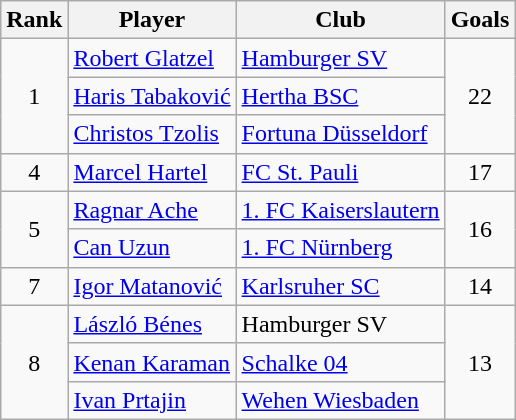<table class="wikitable sortable" style="text-align:center">
<tr>
<th>Rank</th>
<th>Player</th>
<th>Club</th>
<th>Goals</th>
</tr>
<tr>
<td rowspan="3">1</td>
<td align=left> <a href='#'>Robert Glatzel</a></td>
<td align=left><a href='#'>Hamburger SV</a></td>
<td rowspan="3">22</td>
</tr>
<tr>
<td align=left> <a href='#'>Haris Tabaković</a></td>
<td align=left><a href='#'>Hertha BSC</a></td>
</tr>
<tr>
<td align=left> <a href='#'>Christos Tzolis</a></td>
<td align=left><a href='#'>Fortuna Düsseldorf</a></td>
</tr>
<tr>
<td>4</td>
<td align=left> <a href='#'>Marcel Hartel</a></td>
<td align="left"><a href='#'>FC St. Pauli</a></td>
<td>17</td>
</tr>
<tr>
<td rowspan="2">5</td>
<td align=left> <a href='#'>Ragnar Ache</a></td>
<td align=left><a href='#'>1. FC Kaiserslautern</a></td>
<td rowspan="2">16</td>
</tr>
<tr>
<td align="left"> <a href='#'>Can Uzun</a></td>
<td align="left"><a href='#'>1. FC Nürnberg</a></td>
</tr>
<tr>
<td>7</td>
<td align=left> <a href='#'>Igor Matanović</a></td>
<td align=left><a href='#'>Karlsruher SC</a></td>
<td>14</td>
</tr>
<tr>
<td rowspan="3">8</td>
<td align="left"> <a href='#'>László Bénes</a></td>
<td align="left">Hamburger SV</td>
<td rowspan="3">13</td>
</tr>
<tr>
<td align="left"> <a href='#'>Kenan Karaman</a></td>
<td align=left><a href='#'>Schalke 04</a></td>
</tr>
<tr>
<td align=left> <a href='#'>Ivan Prtajin</a></td>
<td align=left><a href='#'>Wehen Wiesbaden</a></td>
</tr>
</table>
